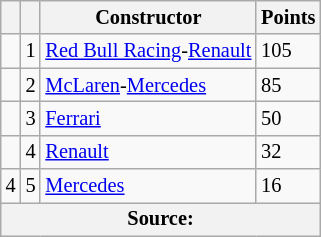<table class="wikitable" style="font-size: 85%;">
<tr>
<th></th>
<th></th>
<th>Constructor</th>
<th>Points</th>
</tr>
<tr>
<td align="left"></td>
<td style="text-align:center;">1</td>
<td> <a href='#'>Red Bull Racing</a>-<a href='#'>Renault</a></td>
<td style="text-align:left;">105</td>
</tr>
<tr>
<td align="left"></td>
<td style="text-align:center;">2</td>
<td> <a href='#'>McLaren</a>-<a href='#'>Mercedes</a></td>
<td style="text-align:left;">85</td>
</tr>
<tr>
<td align="left"></td>
<td style="text-align:center;">3</td>
<td> <a href='#'>Ferrari</a></td>
<td style="text-align:left;">50</td>
</tr>
<tr>
<td align="left"></td>
<td style="text-align:center;">4</td>
<td> <a href='#'>Renault</a></td>
<td style="text-align:left;">32</td>
</tr>
<tr>
<td align="left"> 4</td>
<td style="text-align:center;">5</td>
<td> <a href='#'>Mercedes</a></td>
<td style="text-align:left;">16</td>
</tr>
<tr>
<th colspan=4>Source: </th>
</tr>
</table>
